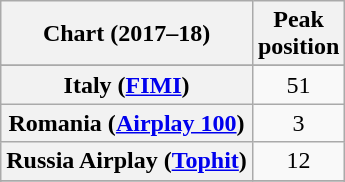<table class="wikitable sortable plainrowheaders" style="text-align:center">
<tr>
<th scope="col">Chart (2017–18)</th>
<th scope="col">Peak<br>position</th>
</tr>
<tr>
</tr>
<tr>
</tr>
<tr>
</tr>
<tr>
</tr>
<tr>
<th scope="row">Italy (<a href='#'>FIMI</a>)</th>
<td>51</td>
</tr>
<tr>
<th scope="row">Romania (<a href='#'>Airplay 100</a>)</th>
<td>3</td>
</tr>
<tr>
<th scope="row">Russia Airplay (<a href='#'>Tophit</a>)</th>
<td>12</td>
</tr>
<tr>
</tr>
<tr>
</tr>
<tr>
</tr>
<tr>
</tr>
</table>
